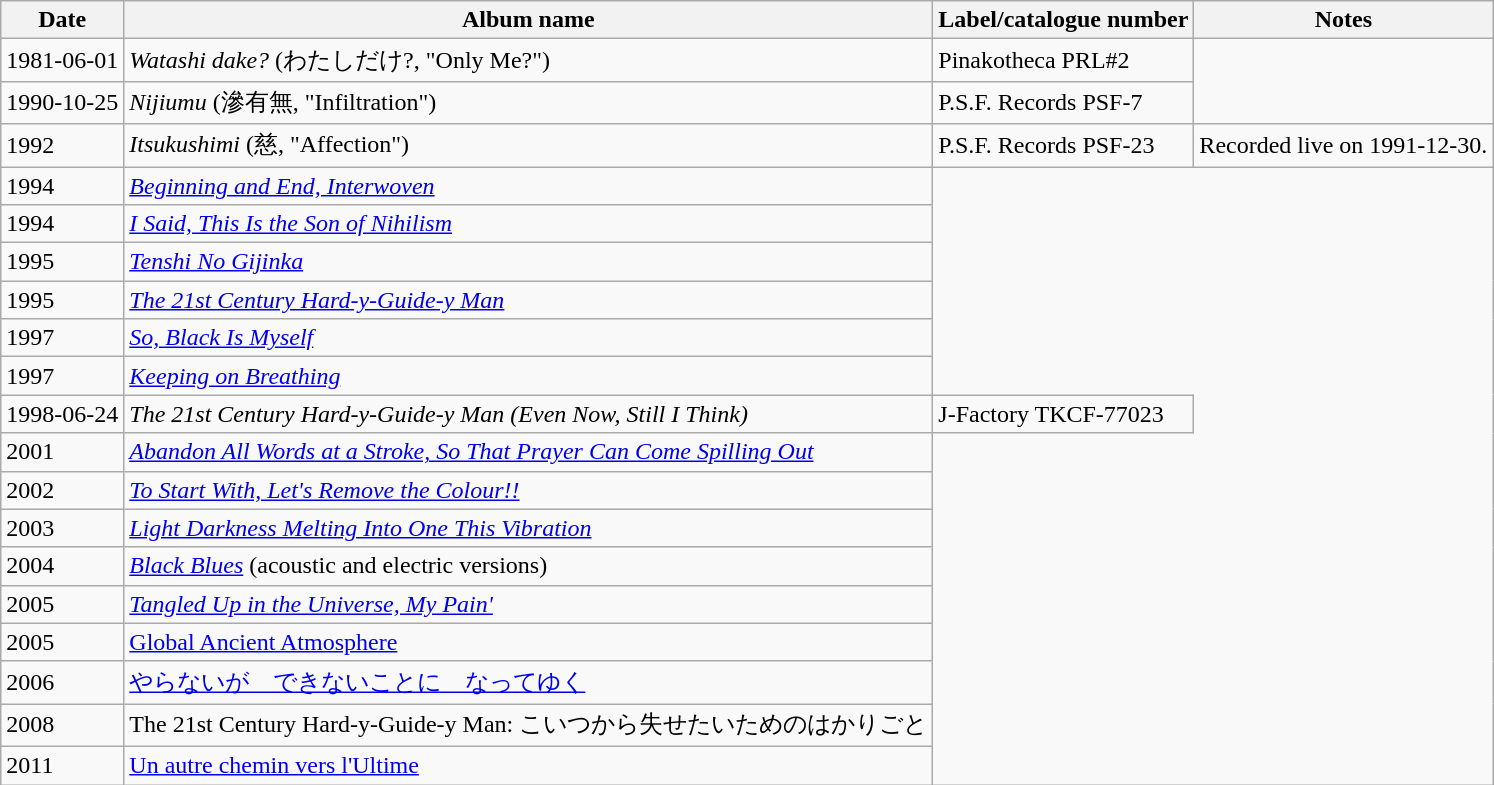<table class="wikitable">
<tr>
<th>Date</th>
<th>Album name</th>
<th>Label/catalogue number</th>
<th>Notes</th>
</tr>
<tr>
<td>1981-06-01</td>
<td><em>Watashi dake?</em> (わたしだけ?, "Only Me?")</td>
<td>Pinakotheca PRL#2</td>
</tr>
<tr>
<td>1990-10-25</td>
<td><em>Nijiumu</em> (滲有無, "Infiltration")</td>
<td>P.S.F. Records PSF-7</td>
</tr>
<tr>
<td>1992</td>
<td><em>Itsukushimi</em> (慈, "Affection")</td>
<td>P.S.F. Records PSF-23</td>
<td>Recorded live on 1991-12-30.</td>
</tr>
<tr>
<td>1994</td>
<td><em><a href='#'>Beginning and End, Interwoven</a></em></td>
</tr>
<tr>
<td>1994</td>
<td><em><a href='#'>I Said, This Is the Son of Nihilism</a></em></td>
</tr>
<tr>
<td>1995</td>
<td><em><a href='#'>Tenshi No Gijinka</a></em></td>
</tr>
<tr>
<td>1995</td>
<td><em><a href='#'>The 21st Century Hard-y-Guide-y Man</a></em></td>
</tr>
<tr>
<td>1997</td>
<td><em><a href='#'>So, Black Is Myself</a></em></td>
</tr>
<tr>
<td>1997</td>
<td><em><a href='#'>Keeping on Breathing</a></em></td>
</tr>
<tr>
<td>1998-06-24</td>
<td><em>The 21st Century Hard-y-Guide-y Man (Even Now, Still I Think)</em></td>
<td>J-Factory TKCF-77023</td>
</tr>
<tr>
<td>2001</td>
<td><em><a href='#'>Abandon All Words at a Stroke, So That Prayer Can Come Spilling Out</a></em></td>
</tr>
<tr>
<td>2002</td>
<td><em><a href='#'>To Start With, Let's Remove the Colour!!</a></em></td>
</tr>
<tr>
<td>2003</td>
<td><em><a href='#'>Light Darkness Melting Into One This Vibration</a></em></td>
</tr>
<tr>
<td>2004</td>
<td><em><a href='#'>Black Blues</a></em> (acoustic and electric versions)</td>
</tr>
<tr>
<td>2005</td>
<td><em><a href='#'>Tangled Up in the Universe, My Pain'</a><strong></td>
</tr>
<tr>
<td>2005</td>
<td></em><a href='#'>Global Ancient Atmosphere</a><em></td>
</tr>
<tr>
<td>2006</td>
<td></em><a href='#'>やらないが　できないことに　なってゆく</a><em></td>
</tr>
<tr>
<td>2008</td>
<td></em>The 21st Century Hard-y-Guide-y Man: こいつから失せたいためのはかりごと<em></td>
</tr>
<tr>
<td>2011</td>
<td><a href='#'>Un autre chemin vers l'Ultime</a></td>
</tr>
</table>
